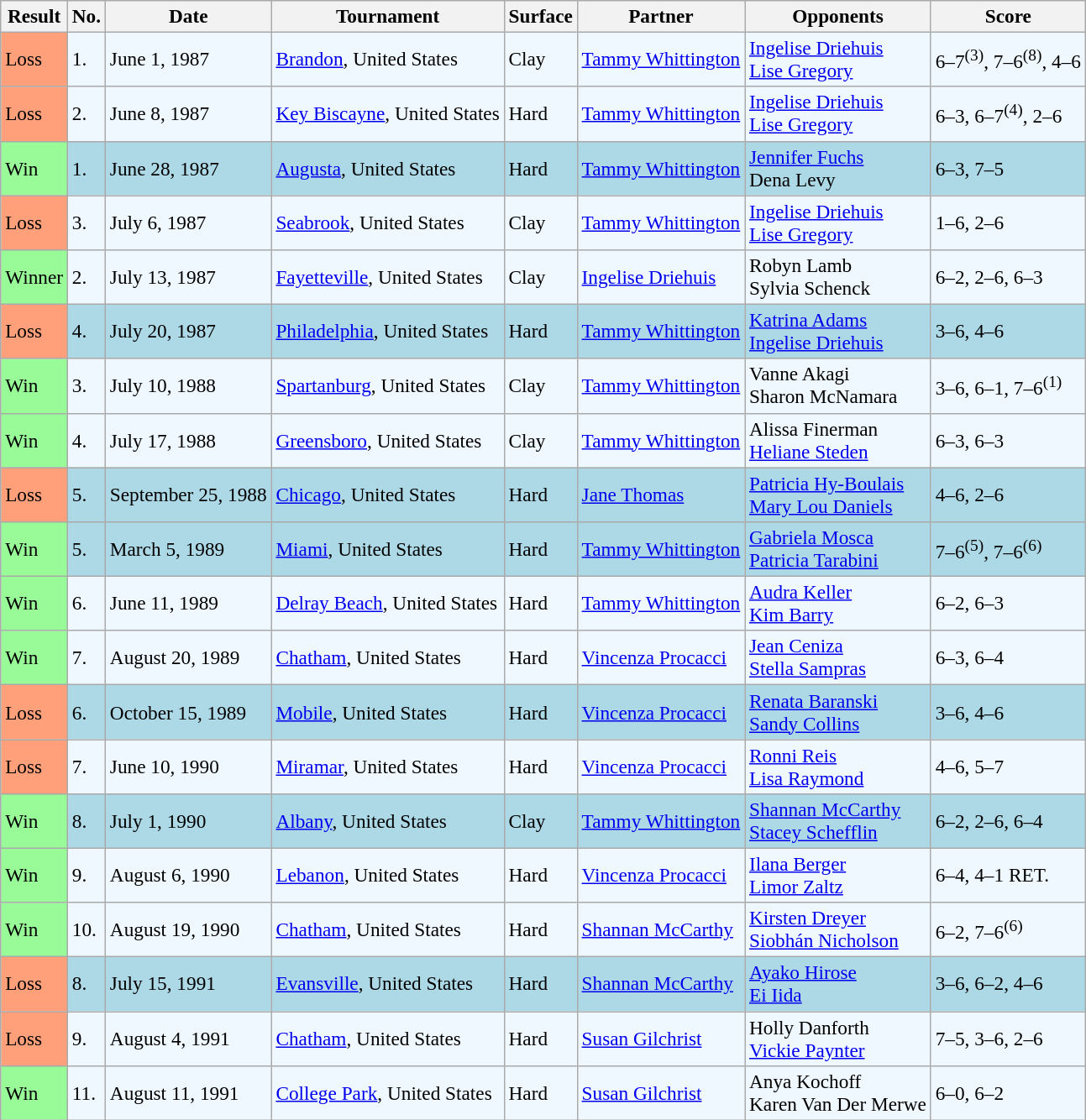<table class="sortable wikitable" style=font-size:97%>
<tr>
<th>Result</th>
<th>No.</th>
<th>Date</th>
<th>Tournament</th>
<th>Surface</th>
<th>Partner</th>
<th>Opponents</th>
<th>Score</th>
</tr>
<tr style="background:#f0f8ff;">
<td style="background:#ffa07a;">Loss</td>
<td>1.</td>
<td>June 1, 1987</td>
<td><a href='#'>Brandon</a>, United States</td>
<td>Clay</td>
<td> <a href='#'>Tammy Whittington</a></td>
<td> <a href='#'>Ingelise Driehuis</a> <br>  <a href='#'>Lise Gregory</a></td>
<td>6–7<sup>(3)</sup>, 7–6<sup>(8)</sup>, 4–6</td>
</tr>
<tr style="background:#f0f8ff;">
<td style="background:#ffa07a;">Loss</td>
<td>2.</td>
<td>June 8, 1987</td>
<td><a href='#'>Key Biscayne</a>, United States</td>
<td>Hard</td>
<td> <a href='#'>Tammy Whittington</a></td>
<td> <a href='#'>Ingelise Driehuis</a> <br>  <a href='#'>Lise Gregory</a></td>
<td>6–3, 6–7<sup>(4)</sup>, 2–6</td>
</tr>
<tr style="background:lightblue;">
<td style="background:#98fb98;">Win</td>
<td>1.</td>
<td>June 28, 1987</td>
<td><a href='#'>Augusta</a>, United States</td>
<td>Hard</td>
<td> <a href='#'>Tammy Whittington</a></td>
<td> <a href='#'>Jennifer Fuchs</a> <br>  Dena Levy</td>
<td>6–3, 7–5</td>
</tr>
<tr style="background:#f0f8ff;">
<td style="background:#ffa07a;">Loss</td>
<td>3.</td>
<td>July 6, 1987</td>
<td><a href='#'>Seabrook</a>, United States</td>
<td>Clay</td>
<td> <a href='#'>Tammy Whittington</a></td>
<td> <a href='#'>Ingelise Driehuis</a> <br>  <a href='#'>Lise Gregory</a></td>
<td>1–6, 2–6</td>
</tr>
<tr style="background:#f0f8ff;">
<td bgcolor="98FB98">Winner</td>
<td>2.</td>
<td>July 13, 1987</td>
<td><a href='#'>Fayetteville</a>, United States</td>
<td>Clay</td>
<td> <a href='#'>Ingelise Driehuis</a></td>
<td> Robyn Lamb <br>  Sylvia Schenck</td>
<td>6–2, 2–6, 6–3</td>
</tr>
<tr style="background:lightblue;">
<td style="background:#ffa07a;">Loss</td>
<td>4.</td>
<td>July 20, 1987</td>
<td><a href='#'>Philadelphia</a>, United States</td>
<td>Hard</td>
<td> <a href='#'>Tammy Whittington</a></td>
<td> <a href='#'>Katrina Adams</a> <br>  <a href='#'>Ingelise Driehuis</a></td>
<td>3–6, 4–6</td>
</tr>
<tr style="background:#f0f8ff;">
<td style="background:#98fb98;">Win</td>
<td>3.</td>
<td>July 10, 1988</td>
<td><a href='#'>Spartanburg</a>, United States</td>
<td>Clay</td>
<td> <a href='#'>Tammy Whittington</a></td>
<td> Vanne Akagi <br>  Sharon McNamara</td>
<td>3–6, 6–1, 7–6<sup>(1)</sup></td>
</tr>
<tr style="background:#f0f8ff;">
<td style="background:#98fb98;">Win</td>
<td>4.</td>
<td>July 17, 1988</td>
<td><a href='#'>Greensboro</a>, United States</td>
<td>Clay</td>
<td> <a href='#'>Tammy Whittington</a></td>
<td> Alissa Finerman <br>  <a href='#'>Heliane Steden</a></td>
<td>6–3, 6–3</td>
</tr>
<tr style="background:lightblue;">
<td style="background:#ffa07a;">Loss</td>
<td>5.</td>
<td>September 25, 1988</td>
<td><a href='#'>Chicago</a>, United States</td>
<td>Hard</td>
<td> <a href='#'>Jane Thomas</a></td>
<td> <a href='#'>Patricia Hy-Boulais</a> <br>  <a href='#'>Mary Lou Daniels</a></td>
<td>4–6, 2–6</td>
</tr>
<tr style="background:lightblue;">
<td style="background:#98fb98;">Win</td>
<td>5.</td>
<td>March 5, 1989</td>
<td><a href='#'>Miami</a>, United States</td>
<td>Hard</td>
<td> <a href='#'>Tammy Whittington</a></td>
<td> <a href='#'>Gabriela Mosca</a> <br>  <a href='#'>Patricia Tarabini</a></td>
<td>7–6<sup>(5)</sup>, 7–6<sup>(6)</sup></td>
</tr>
<tr style="background:#f0f8ff;">
<td style="background:#98fb98;">Win</td>
<td>6.</td>
<td>June 11, 1989</td>
<td><a href='#'>Delray Beach</a>, United States</td>
<td>Hard</td>
<td> <a href='#'>Tammy Whittington</a></td>
<td> <a href='#'>Audra Keller</a> <br>  <a href='#'>Kim Barry</a></td>
<td>6–2, 6–3</td>
</tr>
<tr style="background:#f0f8ff;">
<td style="background:#98fb98;">Win</td>
<td>7.</td>
<td>August 20, 1989</td>
<td><a href='#'>Chatham</a>, United States</td>
<td>Hard</td>
<td> <a href='#'>Vincenza Procacci</a></td>
<td> <a href='#'>Jean Ceniza</a> <br>  <a href='#'>Stella Sampras</a></td>
<td>6–3, 6–4</td>
</tr>
<tr style="background:lightblue;">
<td style="background:#ffa07a;">Loss</td>
<td>6.</td>
<td>October 15, 1989</td>
<td><a href='#'>Mobile</a>, United States</td>
<td>Hard</td>
<td> <a href='#'>Vincenza Procacci</a></td>
<td> <a href='#'>Renata Baranski</a> <br>  <a href='#'>Sandy Collins</a></td>
<td>3–6, 4–6</td>
</tr>
<tr style="background:#f0f8ff;">
<td style="background:#ffa07a;">Loss</td>
<td>7.</td>
<td>June 10, 1990</td>
<td><a href='#'>Miramar</a>, United States</td>
<td>Hard</td>
<td> <a href='#'>Vincenza Procacci</a></td>
<td> <a href='#'>Ronni Reis</a> <br>  <a href='#'>Lisa Raymond</a></td>
<td>4–6, 5–7</td>
</tr>
<tr style="background:lightblue;">
<td style="background:#98fb98;">Win</td>
<td>8.</td>
<td>July 1, 1990</td>
<td><a href='#'>Albany</a>, United States</td>
<td>Clay</td>
<td> <a href='#'>Tammy Whittington</a></td>
<td> <a href='#'>Shannan McCarthy</a><br>  <a href='#'>Stacey Schefflin</a></td>
<td>6–2, 2–6, 6–4</td>
</tr>
<tr style="background:#f0f8ff;">
<td style="background:#98fb98;">Win</td>
<td>9.</td>
<td>August 6, 1990</td>
<td><a href='#'>Lebanon</a>, United States</td>
<td>Hard</td>
<td> <a href='#'>Vincenza Procacci</a></td>
<td> <a href='#'>Ilana Berger</a> <br>  <a href='#'>Limor Zaltz</a></td>
<td>6–4, 4–1 RET.</td>
</tr>
<tr style="background:#f0f8ff;">
<td style="background:#98fb98;">Win</td>
<td>10.</td>
<td>August 19, 1990</td>
<td><a href='#'>Chatham</a>, United States</td>
<td>Hard</td>
<td> <a href='#'>Shannan McCarthy</a></td>
<td> <a href='#'>Kirsten Dreyer</a> <br>  <a href='#'>Siobhán Nicholson</a></td>
<td>6–2, 7–6<sup>(6)</sup></td>
</tr>
<tr style="background:lightblue;">
<td style="background:#ffa07a;">Loss</td>
<td>8.</td>
<td>July 15, 1991</td>
<td><a href='#'>Evansville</a>, United States</td>
<td>Hard</td>
<td> <a href='#'>Shannan McCarthy</a></td>
<td> <a href='#'>Ayako Hirose</a> <br>  <a href='#'>Ei Iida</a></td>
<td>3–6, 6–2, 4–6</td>
</tr>
<tr style="background:#f0f8ff;">
<td style="background:#ffa07a;">Loss</td>
<td>9.</td>
<td>August 4, 1991</td>
<td><a href='#'>Chatham</a>, United States</td>
<td>Hard</td>
<td> <a href='#'>Susan Gilchrist</a></td>
<td> Holly Danforth <br>  <a href='#'>Vickie Paynter</a></td>
<td>7–5, 3–6, 2–6</td>
</tr>
<tr style="background:#f0f8ff;">
<td style="background:#98fb98;">Win</td>
<td>11.</td>
<td>August 11, 1991</td>
<td><a href='#'>College Park</a>, United States</td>
<td>Hard</td>
<td> <a href='#'>Susan Gilchrist</a></td>
<td> Anya Kochoff <br>  Karen Van Der Merwe</td>
<td>6–0, 6–2</td>
</tr>
</table>
